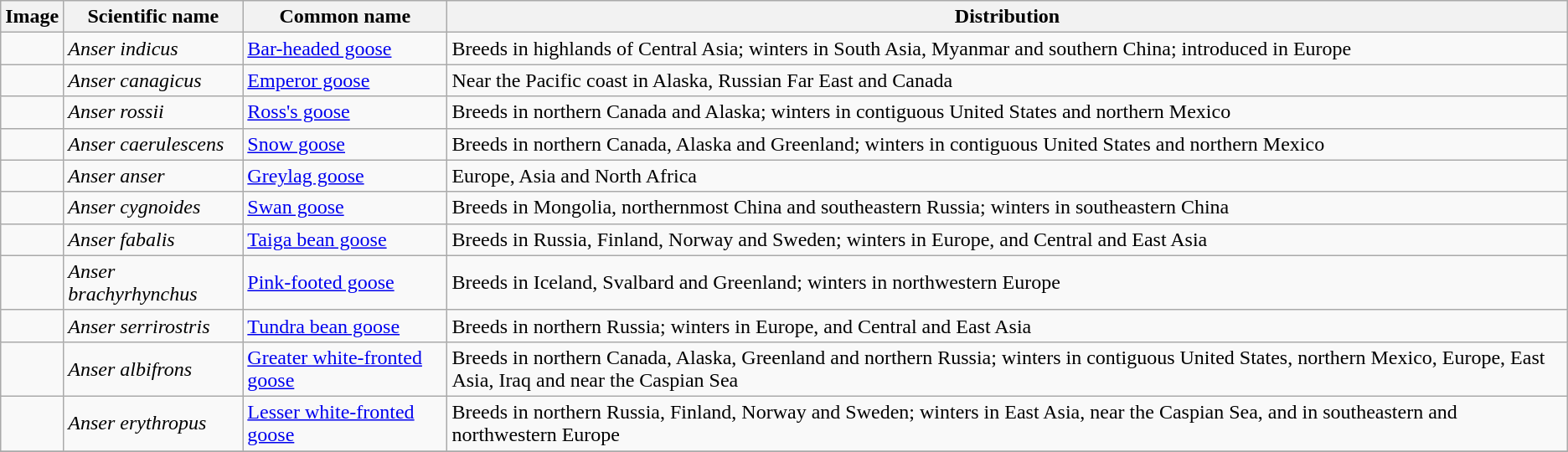<table class="wikitable">
<tr>
<th>Image</th>
<th>Scientific name</th>
<th>Common name</th>
<th>Distribution</th>
</tr>
<tr>
<td></td>
<td><em>Anser indicus</em></td>
<td><a href='#'>Bar-headed goose</a></td>
<td>Breeds in highlands of Central Asia; winters in South Asia, Myanmar and southern China; introduced in Europe</td>
</tr>
<tr>
<td></td>
<td><em>Anser canagicus</em></td>
<td><a href='#'>Emperor goose</a></td>
<td>Near the Pacific coast in Alaska, Russian Far East and Canada</td>
</tr>
<tr>
<td></td>
<td><em>Anser rossii</em></td>
<td><a href='#'>Ross's goose</a></td>
<td>Breeds in northern Canada and Alaska; winters in contiguous United States and northern Mexico</td>
</tr>
<tr>
<td></td>
<td><em>Anser caerulescens</em></td>
<td><a href='#'>Snow goose</a></td>
<td>Breeds in northern Canada, Alaska and Greenland; winters in contiguous United States and northern Mexico</td>
</tr>
<tr>
<td></td>
<td><em>Anser anser</em></td>
<td><a href='#'>Greylag goose</a></td>
<td>Europe, Asia and North Africa</td>
</tr>
<tr>
<td></td>
<td><em>Anser cygnoides</em></td>
<td><a href='#'>Swan goose</a></td>
<td>Breeds in Mongolia, northernmost China and southeastern Russia; winters in southeastern China</td>
</tr>
<tr>
<td></td>
<td><em>Anser fabalis</em></td>
<td><a href='#'>Taiga bean goose</a></td>
<td>Breeds in Russia, Finland, Norway and Sweden; winters in Europe, and Central and East Asia</td>
</tr>
<tr>
<td></td>
<td><em>Anser brachyrhynchus</em></td>
<td><a href='#'>Pink-footed goose</a></td>
<td>Breeds in Iceland, Svalbard and Greenland; winters in northwestern Europe</td>
</tr>
<tr>
<td></td>
<td><em>Anser serrirostris</em></td>
<td><a href='#'>Tundra bean goose</a></td>
<td>Breeds in northern Russia; winters in Europe, and Central and East Asia</td>
</tr>
<tr>
<td></td>
<td><em>Anser albifrons</em></td>
<td><a href='#'>Greater white-fronted goose</a></td>
<td>Breeds in northern Canada, Alaska, Greenland and northern Russia; winters in contiguous United States, northern Mexico, Europe, East Asia, Iraq and near the Caspian Sea</td>
</tr>
<tr>
<td></td>
<td><em>Anser erythropus</em></td>
<td><a href='#'>Lesser white-fronted goose</a></td>
<td>Breeds in northern Russia, Finland, Norway and Sweden; winters in East Asia, near the Caspian Sea, and in southeastern and northwestern Europe</td>
</tr>
<tr>
</tr>
</table>
